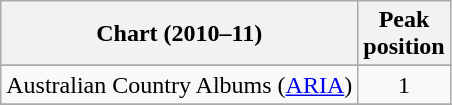<table class="wikitable sortable">
<tr>
<th>Chart (2010–11)</th>
<th>Peak<br>position</th>
</tr>
<tr>
</tr>
<tr>
<td>Australian Country Albums (<a href='#'>ARIA</a>)</td>
<td style="text-align:center;">1</td>
</tr>
<tr>
</tr>
<tr>
</tr>
<tr>
</tr>
<tr>
</tr>
<tr>
</tr>
<tr>
</tr>
<tr>
</tr>
<tr>
</tr>
<tr>
</tr>
<tr>
</tr>
<tr>
</tr>
<tr>
</tr>
<tr>
</tr>
<tr>
</tr>
<tr>
</tr>
<tr>
</tr>
<tr>
</tr>
</table>
